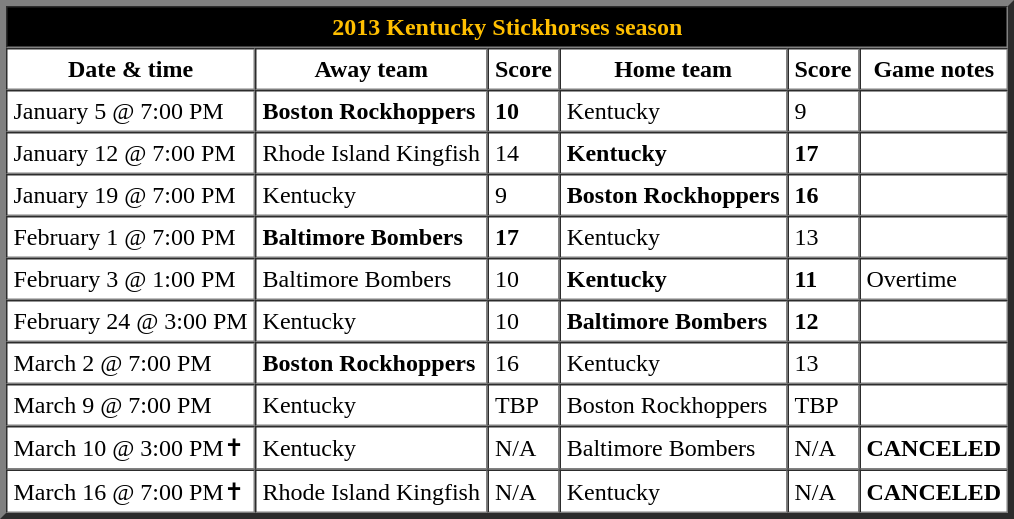<table align=left border=4 cellspacing=0 cellpadding=4>
<tr>
<th align="center" colspan="7" bgcolor=black style="color:#ffbf00"><strong>2013 Kentucky Stickhorses season</strong></th>
</tr>
<tr>
</tr>
<tr>
<th align="center" colspan="1">Date & time</th>
<th align="center" colspan="1">Away team</th>
<th align="center" colspan="1">Score</th>
<th align="center" colspan="1">Home team</th>
<th align="center" colspan="1">Score</th>
<th align="center" colspan="1">Game notes</th>
</tr>
<tr>
<td>January 5 @ 7:00 PM</td>
<td><strong>Boston Rockhoppers</strong></td>
<td><strong>10</strong></td>
<td>Kentucky</td>
<td>9</td>
<td></td>
</tr>
<tr>
<td>January 12 @ 7:00 PM</td>
<td>Rhode Island Kingfish</td>
<td>14</td>
<td><strong>Kentucky</strong></td>
<td><strong>17</strong></td>
<td></td>
</tr>
<tr>
<td>January 19 @ 7:00 PM</td>
<td>Kentucky</td>
<td>9</td>
<td><strong>Boston Rockhoppers</strong></td>
<td><strong>16</strong></td>
<td></td>
</tr>
<tr>
<td>February 1 @ 7:00 PM</td>
<td><strong>Baltimore Bombers</strong></td>
<td><strong>17</strong></td>
<td>Kentucky</td>
<td>13</td>
<td></td>
</tr>
<tr>
<td>February 3 @ 1:00 PM</td>
<td>Baltimore Bombers</td>
<td>10</td>
<td><strong>Kentucky</strong></td>
<td><strong>11</strong></td>
<td>Overtime</td>
</tr>
<tr>
<td>February 24 @ 3:00 PM</td>
<td>Kentucky</td>
<td>10</td>
<td><strong>Baltimore Bombers</strong></td>
<td><strong>12</strong></td>
<td></td>
</tr>
<tr>
<td>March 2 @ 7:00 PM</td>
<td><strong>Boston Rockhoppers</strong></td>
<td>16</td>
<td>Kentucky</td>
<td>13</td>
<td></td>
</tr>
<tr>
<td>March 9 @ 7:00 PM</td>
<td>Kentucky</td>
<td>TBP</td>
<td>Boston Rockhoppers</td>
<td>TBP</td>
<td></td>
</tr>
<tr>
<td>March 10 @ 3:00 PM✝</td>
<td>Kentucky</td>
<td>N/A</td>
<td>Baltimore Bombers</td>
<td>N/A</td>
<td><strong>CANCELED</strong></td>
</tr>
<tr>
<td>March 16 @ 7:00 PM✝</td>
<td>Rhode Island Kingfish</td>
<td>N/A</td>
<td>Kentucky</td>
<td>N/A</td>
<td><strong>CANCELED</strong></td>
</tr>
<tr>
</tr>
</table>
